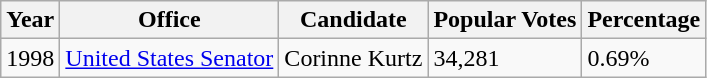<table class="wikitable">
<tr>
<th>Year</th>
<th>Office</th>
<th>Candidate</th>
<th>Popular  Votes</th>
<th>Percentage</th>
</tr>
<tr>
<td>1998</td>
<td><a href='#'>United States Senator</a></td>
<td>Corinne Kurtz</td>
<td>34,281</td>
<td>0.69%</td>
</tr>
</table>
